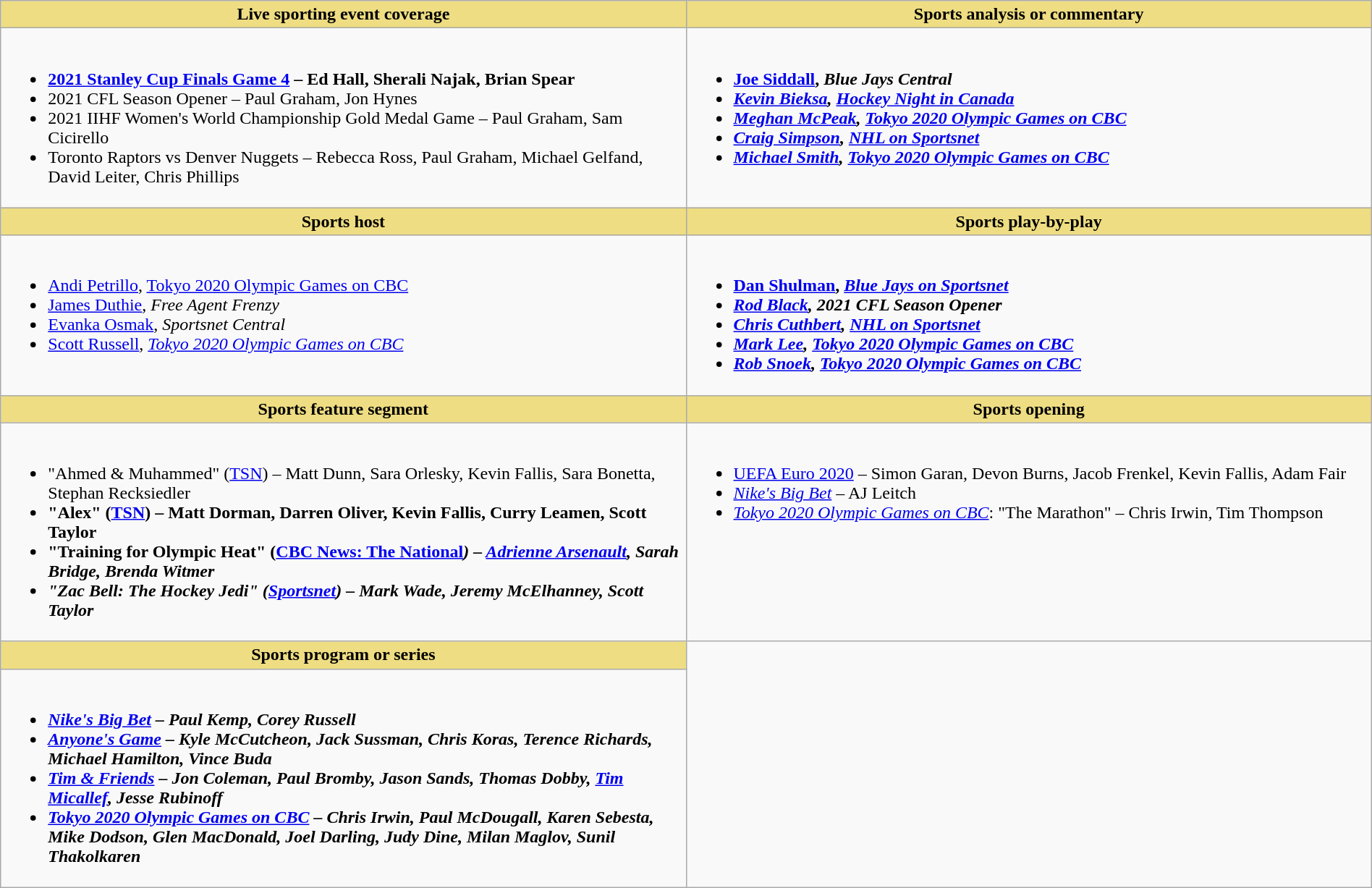<table class=wikitable width="100%">
<tr>
<th style="background:#EEDD82; width:50%">Live sporting event coverage</th>
<th style="background:#EEDD82; width:50%">Sports analysis or commentary</th>
</tr>
<tr>
<td valign="top"><br><ul><li> <strong><a href='#'>2021 Stanley Cup Finals Game 4</a> – Ed Hall, Sherali Najak, Brian Spear</strong></li><li>2021 CFL Season Opener – Paul Graham, Jon Hynes</li><li>2021 IIHF Women's World Championship Gold Medal Game – Paul Graham, Sam Cicirello</li><li>Toronto Raptors vs Denver Nuggets – Rebecca Ross, Paul Graham, Michael Gelfand, David Leiter, Chris Phillips</li></ul></td>
<td valign="top"><br><ul><li> <strong><a href='#'>Joe Siddall</a>, <em>Blue Jays Central<strong><em></li><li><a href='#'>Kevin Bieksa</a>, </em><a href='#'>Hockey Night in Canada</a><em></li><li><a href='#'>Meghan McPeak</a>, </em><a href='#'>Tokyo 2020 Olympic Games on CBC</a><em></li><li><a href='#'>Craig Simpson</a>, </em><a href='#'>NHL on Sportsnet</a><em></li><li><a href='#'>Michael Smith</a>, </em><a href='#'>Tokyo 2020 Olympic Games on CBC</a><em></li></ul></td>
</tr>
<tr>
<th style="background:#EEDD82; width:50%">Sports host</th>
<th style="background:#EEDD82; width:50%">Sports play-by-play</th>
</tr>
<tr>
<td valign="top"><br><ul><li> </strong><a href='#'>Andi Petrillo</a>, </em><a href='#'>Tokyo 2020 Olympic Games on CBC</a></em></strong></li><li><a href='#'>James Duthie</a>, <em>Free Agent Frenzy</em></li><li><a href='#'>Evanka Osmak</a>, <em>Sportsnet Central</em></li><li><a href='#'>Scott Russell</a>, <em><a href='#'>Tokyo 2020 Olympic Games on CBC</a></em></li></ul></td>
<td valign="top"><br><ul><li> <strong><a href='#'>Dan Shulman</a>, <em><a href='#'>Blue Jays on Sportsnet</a><strong><em></li><li><a href='#'>Rod Black</a>, </em>2021 CFL Season Opener<em></li><li><a href='#'>Chris Cuthbert</a>, </em><a href='#'>NHL on Sportsnet</a><em></li><li><a href='#'>Mark Lee</a>, </em><a href='#'>Tokyo 2020 Olympic Games on CBC</a><em></li><li><a href='#'>Rob Snoek</a>, </em><a href='#'>Tokyo 2020 Olympic Games on CBC</a><em></li></ul></td>
</tr>
<tr>
<th style="background:#EEDD82; width:50%">Sports feature segment</th>
<th style="background:#EEDD82; width:50%">Sports opening</th>
</tr>
<tr>
<td valign="top"><br><ul><li> </strong>"Ahmed & Muhammed" (<a href='#'>TSN</a>) – Matt Dunn, Sara Orlesky, Kevin Fallis, Sara Bonetta, Stephan Recksiedler<strong></li><li>"Alex" (<a href='#'>TSN</a>) – Matt Dorman, Darren Oliver, Kevin Fallis, Curry Leamen, Scott Taylor</li><li>"Training for Olympic Heat" (</em><a href='#'>CBC News: The National</a><em>) – <a href='#'>Adrienne Arsenault</a>, Sarah Bridge, Brenda Witmer</li><li>"Zac Bell: The Hockey Jedi" (<a href='#'>Sportsnet</a>) – Mark Wade, Jeremy McElhanney, Scott Taylor</li></ul></td>
<td valign="top"><br><ul><li> </em></strong><a href='#'>UEFA Euro 2020</a></em> – Simon Garan, Devon Burns, Jacob Frenkel, Kevin Fallis, Adam Fair</strong></li><li><em><a href='#'>Nike's Big Bet</a></em> – AJ Leitch</li><li><em><a href='#'>Tokyo 2020 Olympic Games on CBC</a></em>: "The Marathon" – Chris Irwin, Tim Thompson</li></ul></td>
</tr>
<tr>
<th style="background:#EEDD82; width:50%">Sports program or series</th>
</tr>
<tr>
<td valign="top"><br><ul><li> <strong><em><a href='#'>Nike's Big Bet</a><em> – Paul Kemp, Corey Russell<strong></li><li></em><a href='#'>Anyone's Game</a><em> – Kyle McCutcheon, Jack Sussman, Chris Koras, Terence Richards, Michael Hamilton, Vince Buda</li><li></em><a href='#'>Tim & Friends</a><em> – Jon Coleman, Paul Bromby, Jason Sands, Thomas Dobby, <a href='#'>Tim Micallef</a>, Jesse Rubinoff</li><li></em><a href='#'>Tokyo 2020 Olympic Games on CBC</a><em> – Chris Irwin, Paul McDougall, Karen Sebesta, Mike Dodson, Glen MacDonald, Joel Darling, Judy Dine, Milan Maglov, Sunil Thakolkaren</li></ul></td>
</tr>
</table>
